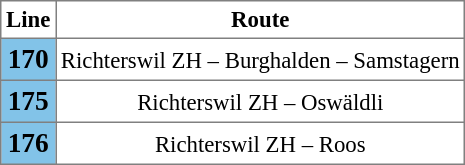<table border="1" cellspacing="0" cellpadding="3" style="border-collapse:collapse; font-size:95%; margin-left:10px; margin-bottom:5px;">
<tr>
<th>Line</th>
<th>Route</th>
</tr>
<tr align=center>
<td bgcolor=#82C3E8><big><strong>170</strong></big></td>
<td>Richterswil ZH – Burghalden – Samstagern</td>
</tr>
<tr align=center>
<td bgcolor=#82C3E8><big><strong>175</strong></big></td>
<td>Richterswil ZH – Oswäldli</td>
</tr>
<tr align=center>
<td bgcolor=#82C3E8><big><strong>176</strong></big></td>
<td>Richterswil ZH – Roos</td>
</tr>
</table>
